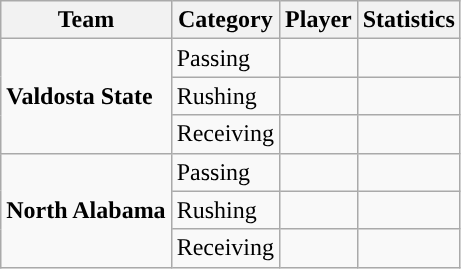<table class="wikitable" style="float: left;">
<tr>
<th>Team</th>
<th>Category</th>
<th>Player</th>
<th>Statistics</th>
</tr>
<tr>
<td rowspan=3><strong>Valdosta State</strong></td>
<td>Passing</td>
<td></td>
<td></td>
</tr>
<tr>
<td>Rushing</td>
<td></td>
<td></td>
</tr>
<tr>
<td>Receiving</td>
<td></td>
<td></td>
</tr>
<tr>
<td rowspan=3><strong>North Alabama</strong></td>
<td>Passing</td>
<td></td>
<td></td>
</tr>
<tr>
<td>Rushing</td>
<td></td>
<td></td>
</tr>
<tr>
<td>Receiving</td>
<td></td>
<td></td>
</tr>
</table>
